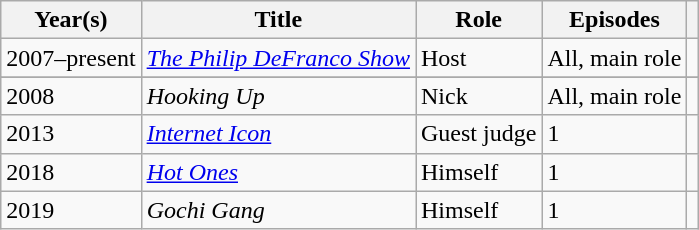<table class ="wikitable sortable">
<tr>
<th>Year(s)</th>
<th>Title</th>
<th>Role</th>
<th>Episodes</th>
<th scope="col" class="unsortable"></th>
</tr>
<tr>
<td>2007–present</td>
<td><em><a href='#'>The Philip DeFranco Show</a></em></td>
<td>Host</td>
<td>All, main role</td>
<td></td>
</tr>
<tr>
</tr>
<tr>
<td>2008</td>
<td><em>Hooking Up</em></td>
<td>Nick</td>
<td>All, main role</td>
<td style="text-align:center;"></td>
</tr>
<tr>
<td>2013</td>
<td><em><a href='#'>Internet Icon</a></em></td>
<td>Guest judge</td>
<td>1</td>
<td style="text-align:center;"></td>
</tr>
<tr>
<td>2018</td>
<td><em><a href='#'>Hot Ones</a></em></td>
<td>Himself</td>
<td>1</td>
<td style="text-align:center;"></td>
</tr>
<tr>
<td>2019</td>
<td><em>Gochi Gang</em></td>
<td>Himself</td>
<td>1</td>
<td style="text-align:center;"></td>
</tr>
</table>
